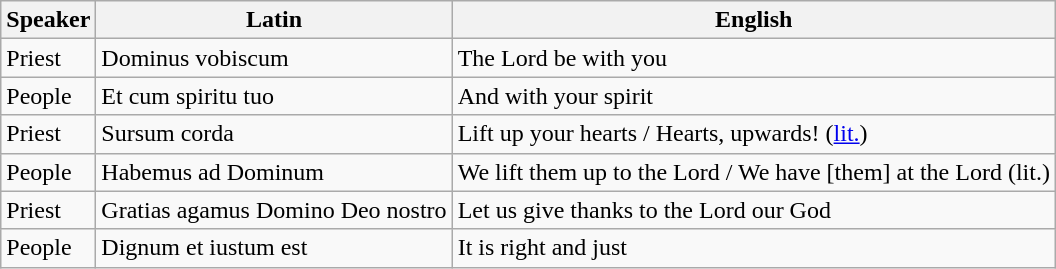<table class="wikitable">
<tr>
<th>Speaker</th>
<th>Latin</th>
<th>English</th>
</tr>
<tr>
<td>Priest</td>
<td>Dominus vobiscum</td>
<td>The Lord be with you</td>
</tr>
<tr>
<td>People</td>
<td>Et cum spiritu tuo</td>
<td>And with your spirit</td>
</tr>
<tr>
<td>Priest</td>
<td>Sursum corda</td>
<td>Lift up your hearts / Hearts, upwards! (<a href='#'>lit.</a>)</td>
</tr>
<tr>
<td>People</td>
<td>Habemus ad Dominum</td>
<td>We lift them up to the Lord / We have [them] at the Lord (lit.)</td>
</tr>
<tr>
<td>Priest</td>
<td>Gratias agamus Domino Deo nostro</td>
<td>Let us give thanks to the Lord our God</td>
</tr>
<tr>
<td>People</td>
<td>Dignum et iustum est</td>
<td>It is right and just</td>
</tr>
</table>
